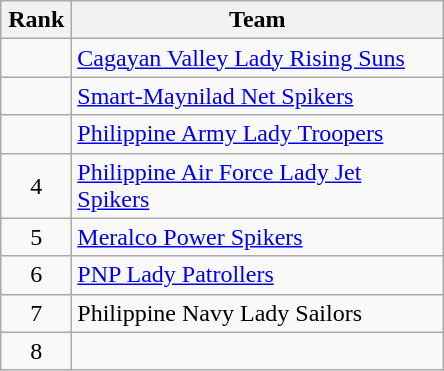<table class="wikitable" style="text-align: center;">
<tr>
<th width=40>Rank</th>
<th width=240>Team</th>
</tr>
<tr>
<td></td>
<td align="left"> <a href='#'>Cagayan Valley Lady Rising Suns</a></td>
</tr>
<tr>
<td></td>
<td align="left"> <a href='#'>Smart-Maynilad Net Spikers</a></td>
</tr>
<tr>
<td></td>
<td align="left"> <a href='#'>Philippine Army Lady Troopers</a></td>
</tr>
<tr>
<td>4</td>
<td align="left"> <a href='#'>Philippine Air Force Lady Jet Spikers</a></td>
</tr>
<tr>
<td>5</td>
<td align="left"> <a href='#'>Meralco Power Spikers</a></td>
</tr>
<tr>
<td>6</td>
<td align="left"> <a href='#'>PNP Lady Patrollers</a></td>
</tr>
<tr>
<td>7</td>
<td align="left"> Philippine Navy Lady Sailors</td>
</tr>
<tr>
<td>8</td>
<td align="left"></td>
</tr>
</table>
